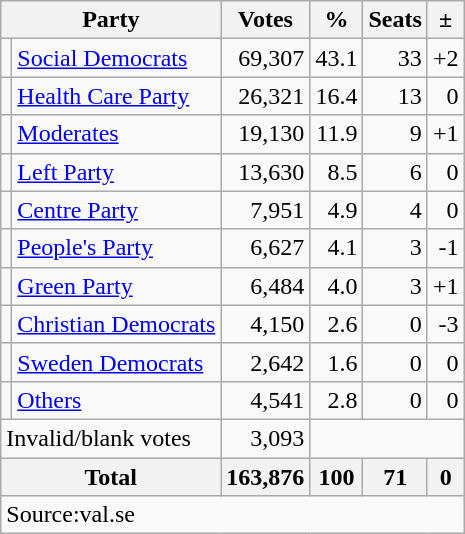<table class=wikitable style=text-align:right>
<tr>
<th colspan=2>Party</th>
<th>Votes</th>
<th>%</th>
<th>Seats</th>
<th>±</th>
</tr>
<tr>
<td bgcolor=></td>
<td align=left><a href='#'>Social Democrats</a></td>
<td>69,307</td>
<td>43.1</td>
<td>33</td>
<td>+2</td>
</tr>
<tr>
<td></td>
<td align=left><a href='#'>Health Care Party</a></td>
<td>26,321</td>
<td>16.4</td>
<td>13</td>
<td>0</td>
</tr>
<tr>
<td bgcolor=></td>
<td align=left><a href='#'>Moderates</a></td>
<td>19,130</td>
<td>11.9</td>
<td>9</td>
<td>+1</td>
</tr>
<tr>
<td bgcolor=></td>
<td align=left><a href='#'>Left Party</a></td>
<td>13,630</td>
<td>8.5</td>
<td>6</td>
<td>0</td>
</tr>
<tr>
<td bgcolor=></td>
<td align=left><a href='#'>Centre Party</a></td>
<td>7,951</td>
<td>4.9</td>
<td>4</td>
<td>0</td>
</tr>
<tr>
<td bgcolor=></td>
<td align=left><a href='#'>People's Party</a></td>
<td>6,627</td>
<td>4.1</td>
<td>3</td>
<td>-1</td>
</tr>
<tr>
<td bgcolor=></td>
<td align=left><a href='#'>Green Party</a></td>
<td>6,484</td>
<td>4.0</td>
<td>3</td>
<td>+1</td>
</tr>
<tr>
<td bgcolor=></td>
<td align=left><a href='#'>Christian Democrats</a></td>
<td>4,150</td>
<td>2.6</td>
<td>0</td>
<td>-3</td>
</tr>
<tr>
<td bgcolor=></td>
<td align=left><a href='#'>Sweden Democrats</a></td>
<td>2,642</td>
<td>1.6</td>
<td>0</td>
<td>0</td>
</tr>
<tr>
<td></td>
<td align=left><a href='#'>Others</a></td>
<td>4,541</td>
<td>2.8</td>
<td>0</td>
<td>0</td>
</tr>
<tr>
<td align=left colspan=2>Invalid/blank votes</td>
<td>3,093</td>
<td colspan=3></td>
</tr>
<tr>
<th align=left colspan=2>Total</th>
<th>163,876</th>
<th>100</th>
<th>71</th>
<th>0</th>
</tr>
<tr>
<td align=left colspan=6>Source:val.se </td>
</tr>
</table>
